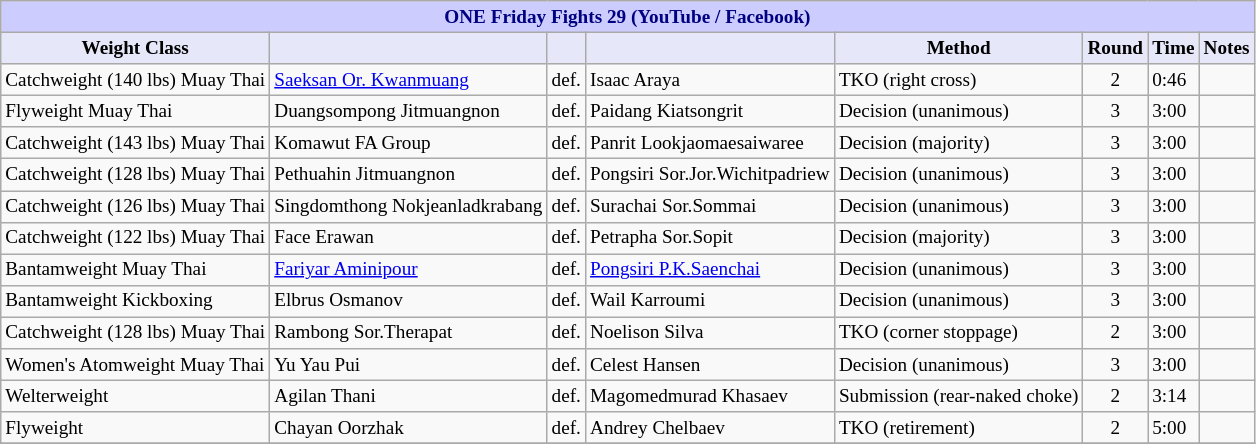<table class="wikitable" style="font-size: 80%;">
<tr>
<th colspan="8" style="background-color: #ccf; color: #000080; text-align: center;"><strong>ONE Friday Fights 29 (YouTube / Facebook)</strong></th>
</tr>
<tr>
<th colspan="1" style="background-color: #E6E8FA; color: #000000; text-align: center;">Weight Class</th>
<th colspan="1" style="background-color: #E6E8FA; color: #000000; text-align: center;"></th>
<th colspan="1" style="background-color: #E6E8FA; color: #000000; text-align: center;"></th>
<th colspan="1" style="background-color: #E6E8FA; color: #000000; text-align: center;"></th>
<th colspan="1" style="background-color: #E6E8FA; color: #000000; text-align: center;">Method</th>
<th colspan="1" style="background-color: #E6E8FA; color: #000000; text-align: center;">Round</th>
<th colspan="1" style="background-color: #E6E8FA; color: #000000; text-align: center;">Time</th>
<th colspan="1" style="background-color: #E6E8FA; color: #000000; text-align: center;">Notes</th>
</tr>
<tr>
<td>Catchweight (140 lbs) Muay Thai</td>
<td> <a href='#'>Saeksan Or. Kwanmuang</a></td>
<td>def.</td>
<td> Isaac Araya</td>
<td>TKO (right cross)</td>
<td align=center>2</td>
<td>0:46</td>
<td></td>
</tr>
<tr>
<td>Flyweight Muay Thai</td>
<td> Duangsompong Jitmuangnon</td>
<td>def.</td>
<td> Paidang Kiatsongrit</td>
<td>Decision (unanimous)</td>
<td align=center>3</td>
<td>3:00</td>
<td></td>
</tr>
<tr>
<td>Catchweight (143 lbs) Muay Thai</td>
<td> Komawut FA Group</td>
<td>def.</td>
<td> Panrit Lookjaomaesaiwaree</td>
<td>Decision (majority)</td>
<td align=center>3</td>
<td>3:00</td>
<td></td>
</tr>
<tr>
<td>Catchweight (128 lbs) Muay Thai</td>
<td> Pethuahin Jitmuangnon</td>
<td>def.</td>
<td> Pongsiri Sor.Jor.Wichitpadriew</td>
<td>Decision (unanimous)</td>
<td align=center>3</td>
<td>3:00</td>
<td></td>
</tr>
<tr>
<td>Catchweight (126 lbs) Muay Thai</td>
<td> Singdomthong Nokjeanladkrabang</td>
<td>def.</td>
<td> Surachai Sor.Sommai</td>
<td>Decision (unanimous)</td>
<td align=center>3</td>
<td>3:00</td>
<td></td>
</tr>
<tr>
<td>Catchweight (122 lbs) Muay Thai</td>
<td> Face Erawan</td>
<td>def.</td>
<td> Petrapha Sor.Sopit</td>
<td>Decision (majority)</td>
<td align=center>3</td>
<td>3:00</td>
<td></td>
</tr>
<tr>
<td>Bantamweight Muay Thai</td>
<td> <a href='#'>Fariyar Aminipour</a></td>
<td>def.</td>
<td> <a href='#'>Pongsiri P.K.Saenchai</a></td>
<td>Decision (unanimous)</td>
<td align=center>3</td>
<td>3:00</td>
<td></td>
</tr>
<tr>
<td>Bantamweight Kickboxing</td>
<td> Elbrus Osmanov</td>
<td>def.</td>
<td> Wail Karroumi</td>
<td>Decision (unanimous)</td>
<td align=center>3</td>
<td>3:00</td>
<td></td>
</tr>
<tr>
<td>Catchweight (128 lbs) Muay Thai</td>
<td> Rambong Sor.Therapat</td>
<td>def.</td>
<td> Noelison Silva</td>
<td>TKO (corner stoppage)</td>
<td align=center>2</td>
<td>3:00</td>
<td></td>
</tr>
<tr>
<td>Women's Atomweight Muay Thai</td>
<td> Yu Yau Pui</td>
<td>def.</td>
<td> Celest Hansen</td>
<td>Decision (unanimous)</td>
<td align=center>3</td>
<td>3:00</td>
<td></td>
</tr>
<tr>
<td>Welterweight</td>
<td> Agilan Thani</td>
<td>def.</td>
<td> Magomedmurad Khasaev</td>
<td>Submission (rear-naked choke)</td>
<td align=center>2</td>
<td>3:14</td>
<td></td>
</tr>
<tr>
<td>Flyweight</td>
<td> Chayan Oorzhak</td>
<td>def.</td>
<td> Andrey Chelbaev</td>
<td>TKO (retirement)</td>
<td align=center>2</td>
<td>5:00</td>
<td></td>
</tr>
<tr>
</tr>
</table>
